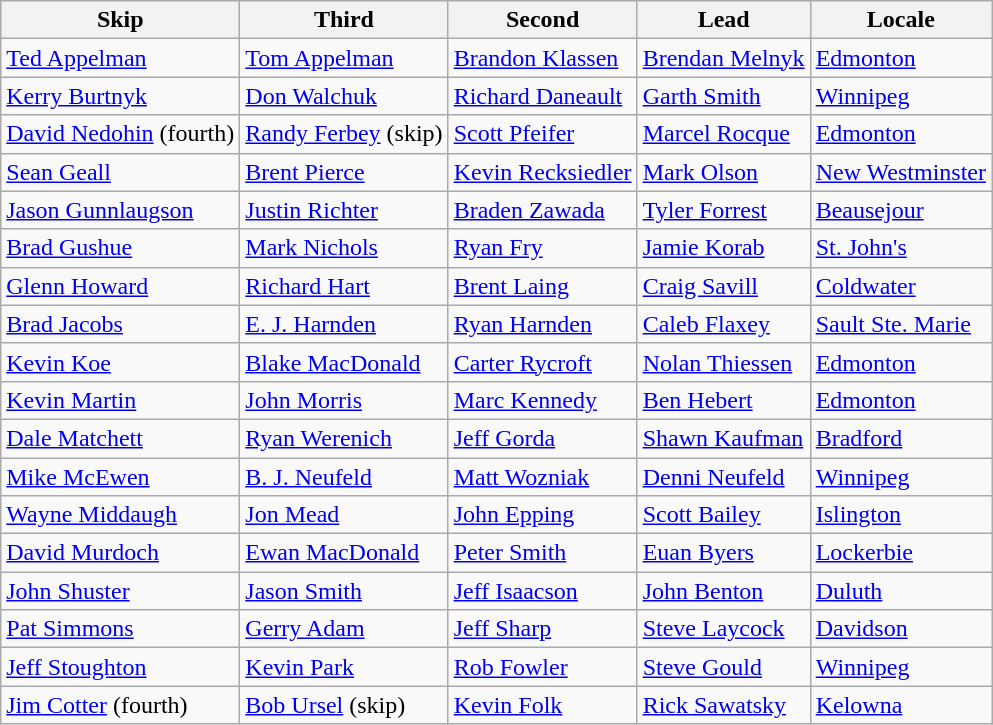<table class="wikitable">
<tr>
<th>Skip</th>
<th>Third</th>
<th>Second</th>
<th>Lead</th>
<th>Locale</th>
</tr>
<tr>
<td><a href='#'>Ted Appelman</a></td>
<td><a href='#'>Tom Appelman</a></td>
<td><a href='#'>Brandon Klassen</a></td>
<td><a href='#'>Brendan Melnyk</a></td>
<td> <a href='#'>Edmonton</a></td>
</tr>
<tr>
<td><a href='#'>Kerry Burtnyk</a></td>
<td><a href='#'>Don Walchuk</a></td>
<td><a href='#'>Richard Daneault</a></td>
<td><a href='#'>Garth Smith</a></td>
<td> <a href='#'>Winnipeg</a></td>
</tr>
<tr>
<td><a href='#'>David Nedohin</a> (fourth)</td>
<td><a href='#'>Randy Ferbey</a> (skip)</td>
<td><a href='#'>Scott Pfeifer</a></td>
<td><a href='#'>Marcel Rocque</a></td>
<td> <a href='#'>Edmonton</a></td>
</tr>
<tr>
<td><a href='#'>Sean Geall</a></td>
<td><a href='#'>Brent Pierce</a></td>
<td><a href='#'>Kevin Recksiedler</a></td>
<td><a href='#'>Mark Olson</a></td>
<td> <a href='#'>New Westminster</a></td>
</tr>
<tr>
<td><a href='#'>Jason Gunnlaugson</a></td>
<td><a href='#'>Justin Richter</a></td>
<td><a href='#'>Braden Zawada</a></td>
<td><a href='#'>Tyler Forrest</a></td>
<td> <a href='#'>Beausejour</a></td>
</tr>
<tr>
<td><a href='#'>Brad Gushue</a></td>
<td><a href='#'>Mark Nichols</a></td>
<td><a href='#'>Ryan Fry</a></td>
<td><a href='#'>Jamie Korab</a></td>
<td> <a href='#'>St. John's</a></td>
</tr>
<tr>
<td><a href='#'>Glenn Howard</a></td>
<td><a href='#'>Richard Hart</a></td>
<td><a href='#'>Brent Laing</a></td>
<td><a href='#'>Craig Savill</a></td>
<td> <a href='#'>Coldwater</a></td>
</tr>
<tr>
<td><a href='#'>Brad Jacobs</a></td>
<td><a href='#'>E. J. Harnden</a></td>
<td><a href='#'>Ryan Harnden</a></td>
<td><a href='#'>Caleb Flaxey</a></td>
<td> <a href='#'>Sault Ste. Marie</a></td>
</tr>
<tr>
<td><a href='#'>Kevin Koe</a></td>
<td><a href='#'>Blake MacDonald</a></td>
<td><a href='#'>Carter Rycroft</a></td>
<td><a href='#'>Nolan Thiessen</a></td>
<td> <a href='#'>Edmonton</a></td>
</tr>
<tr>
<td><a href='#'>Kevin Martin</a></td>
<td><a href='#'>John Morris</a></td>
<td><a href='#'>Marc Kennedy</a></td>
<td><a href='#'>Ben Hebert</a></td>
<td> <a href='#'>Edmonton</a></td>
</tr>
<tr>
<td><a href='#'>Dale Matchett</a></td>
<td><a href='#'>Ryan Werenich</a></td>
<td><a href='#'>Jeff Gorda</a></td>
<td><a href='#'>Shawn Kaufman</a></td>
<td> <a href='#'>Bradford</a></td>
</tr>
<tr>
<td><a href='#'>Mike McEwen</a></td>
<td><a href='#'>B. J. Neufeld</a></td>
<td><a href='#'>Matt Wozniak</a></td>
<td><a href='#'>Denni Neufeld</a></td>
<td> <a href='#'>Winnipeg</a></td>
</tr>
<tr>
<td><a href='#'>Wayne Middaugh</a></td>
<td><a href='#'>Jon Mead</a></td>
<td><a href='#'>John Epping</a></td>
<td><a href='#'>Scott Bailey</a></td>
<td> <a href='#'>Islington</a></td>
</tr>
<tr>
<td><a href='#'>David Murdoch</a></td>
<td><a href='#'>Ewan MacDonald</a></td>
<td><a href='#'>Peter Smith</a></td>
<td><a href='#'>Euan Byers</a></td>
<td> <a href='#'>Lockerbie</a></td>
</tr>
<tr>
<td><a href='#'>John Shuster</a></td>
<td><a href='#'>Jason Smith</a></td>
<td><a href='#'>Jeff Isaacson</a></td>
<td><a href='#'>John Benton</a></td>
<td> <a href='#'>Duluth</a></td>
</tr>
<tr>
<td><a href='#'>Pat Simmons</a></td>
<td><a href='#'>Gerry Adam</a></td>
<td><a href='#'>Jeff Sharp</a></td>
<td><a href='#'>Steve Laycock</a></td>
<td> <a href='#'>Davidson</a></td>
</tr>
<tr>
<td><a href='#'>Jeff Stoughton</a></td>
<td><a href='#'>Kevin Park</a></td>
<td><a href='#'>Rob Fowler</a></td>
<td><a href='#'>Steve Gould</a></td>
<td> <a href='#'>Winnipeg</a></td>
</tr>
<tr>
<td><a href='#'>Jim Cotter</a> (fourth)</td>
<td><a href='#'>Bob Ursel</a> (skip)</td>
<td><a href='#'>Kevin Folk</a></td>
<td><a href='#'>Rick Sawatsky</a></td>
<td> <a href='#'>Kelowna</a></td>
</tr>
</table>
